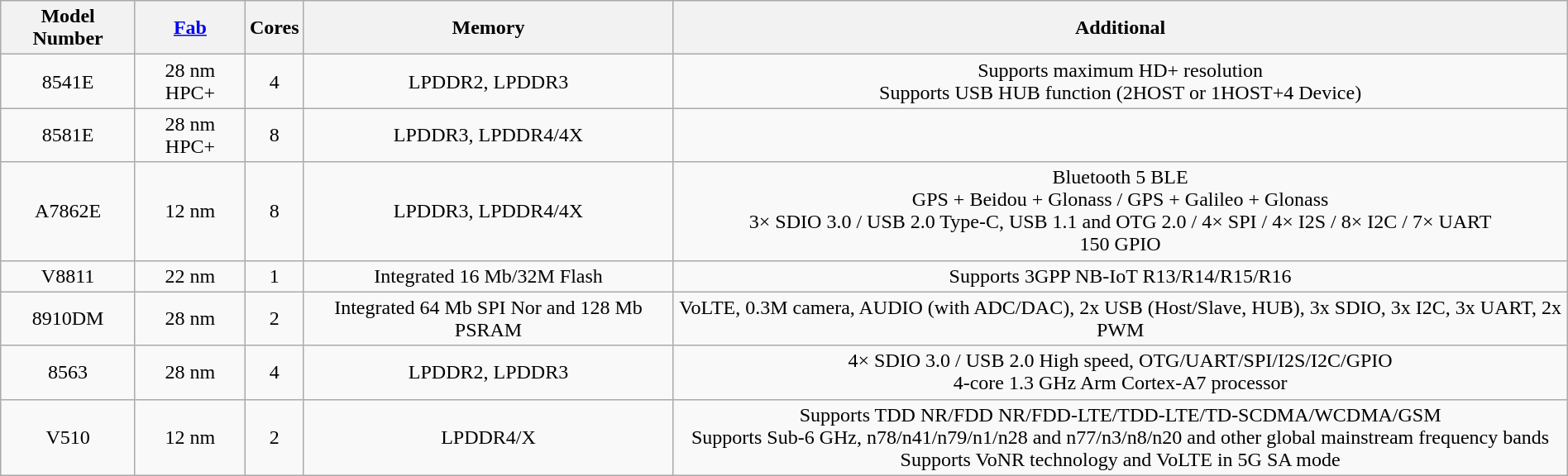<table class="wikitable" style="width:100%; text-align:center">
<tr>
<th>Model Number</th>
<th><a href='#'>Fab</a></th>
<th>Cores</th>
<th>Memory</th>
<th>Additional</th>
</tr>
<tr>
<td>8541E</td>
<td>28 nm HPC+</td>
<td>4</td>
<td>LPDDR2, LPDDR3</td>
<td>Supports maximum HD+ resolution<br>Supports USB HUB function (2HOST or 1HOST+4 Device)</td>
</tr>
<tr>
<td>8581E</td>
<td>28 nm HPC+</td>
<td>8</td>
<td>LPDDR3, LPDDR4/4X</td>
<td></td>
</tr>
<tr>
<td>A7862E</td>
<td>12 nm</td>
<td>8</td>
<td>LPDDR3, LPDDR4/4X</td>
<td>Bluetooth 5 BLE<br>GPS + Beidou + Glonass / GPS + Galileo + Glonass<br>3× SDIO 3.0 / USB 2.0 Type-C, USB 1.1 and OTG 2.0 / 4× SPI / 4× I2S / 8× I2C / 7× UART<br>150 GPIO</td>
</tr>
<tr>
<td>V8811</td>
<td>22 nm</td>
<td>1</td>
<td>Integrated 16 Mb/32M Flash</td>
<td>Supports 3GPP NB-IoT R13/R14/R15/R16</td>
</tr>
<tr>
<td>8910DM</td>
<td>28 nm</td>
<td>2</td>
<td>Integrated 64 Mb SPI Nor and 128 Mb PSRAM</td>
<td>VoLTE, 0.3M camera, AUDIO (with ADC/DAC), 2x USB (Host/Slave, HUB), 3x SDIO, 3x I2C, 3x UART, 2x PWM</td>
</tr>
<tr>
<td>8563</td>
<td>28 nm</td>
<td>4</td>
<td>LPDDR2, LPDDR3</td>
<td>4× SDIO 3.0 / USB 2.0 High speed, OTG/UART/SPI/I2S/I2C/GPIO<br>4-core 1.3 GHz Arm Cortex-A7 processor</td>
</tr>
<tr>
<td>V510</td>
<td>12 nm</td>
<td>2</td>
<td>LPDDR4/X</td>
<td>Supports TDD NR/FDD NR/FDD-LTE/TDD-LTE/TD-SCDMA/WCDMA/GSM<br>Supports Sub-6 GHz, n78/n41/n79/n1/n28 and n77/n3/n8/n20 and other global mainstream frequency bands<br>Supports VoNR technology and VoLTE in 5G SA mode</td>
</tr>
</table>
